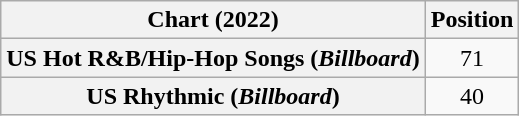<table class="wikitable sortable plainrowheaders" style="text-align:center">
<tr>
<th scope="col">Chart (2022)</th>
<th scope="col">Position</th>
</tr>
<tr>
<th scope="row">US Hot R&B/Hip-Hop Songs (<em>Billboard</em>)</th>
<td>71</td>
</tr>
<tr>
<th scope="row">US Rhythmic (<em>Billboard</em>)</th>
<td>40</td>
</tr>
</table>
